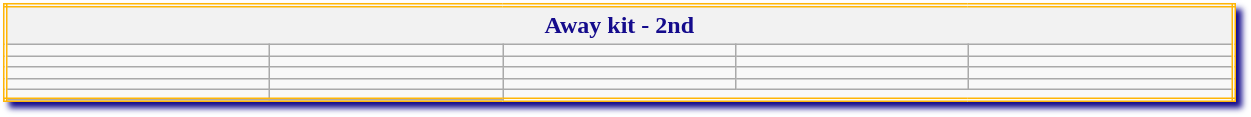<table class="wikitable mw-collapsible mw-collapsed" style="width:65%; border:double #FFB606; box-shadow: 4px 4px 4px #140B8C;">
<tr style="color:#140B8C; font-weight:bold;">
<th colspan=5>Away kit - 2nd</th>
</tr>
<tr>
<td></td>
<td></td>
<td></td>
<td></td>
<td></td>
</tr>
<tr>
<td></td>
<td></td>
<td></td>
<td></td>
<td></td>
</tr>
<tr>
<td></td>
<td></td>
<td></td>
<td></td>
<td></td>
</tr>
<tr>
<td></td>
<td></td>
<td></td>
<td></td>
<td></td>
</tr>
<tr>
<td></td>
<td></td>
</tr>
<tr>
</tr>
</table>
